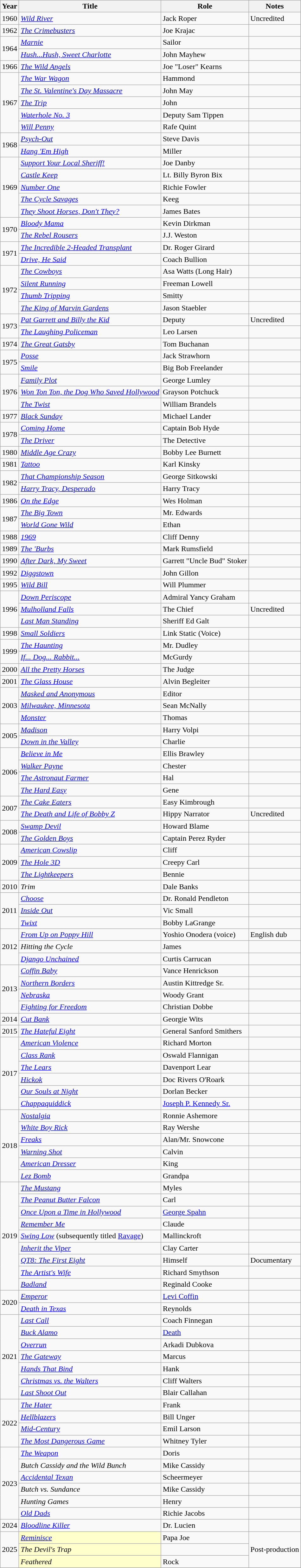<table class="wikitable sortable">
<tr>
<th>Year</th>
<th>Title</th>
<th>Role</th>
<th>Notes</th>
</tr>
<tr>
<td>1960</td>
<td><em><a href='#'>Wild River</a></em></td>
<td>Jack Roper</td>
<td>Uncredited</td>
</tr>
<tr>
<td>1962</td>
<td><em><a href='#'>The Crimebusters</a></em></td>
<td>Joe Krajac</td>
<td></td>
</tr>
<tr>
<td rowspan=2>1964</td>
<td><em><a href='#'>Marnie</a></em></td>
<td>Sailor</td>
<td></td>
</tr>
<tr>
<td><em><a href='#'>Hush...Hush, Sweet Charlotte</a></em></td>
<td>John Mayhew</td>
<td></td>
</tr>
<tr>
<td>1966</td>
<td><em><a href='#'>The Wild Angels</a></em></td>
<td>Joe "Loser" Kearns</td>
<td></td>
</tr>
<tr>
<td rowspan=5>1967</td>
<td><em><a href='#'>The War Wagon</a></em></td>
<td>Hammond</td>
<td></td>
</tr>
<tr>
<td><em><a href='#'>The St. Valentine's Day Massacre</a></em></td>
<td>John May</td>
<td></td>
</tr>
<tr>
<td><em><a href='#'>The Trip</a></em></td>
<td>John</td>
<td></td>
</tr>
<tr>
<td><em><a href='#'>Waterhole No. 3</a></em></td>
<td>Deputy Sam Tippen</td>
<td></td>
</tr>
<tr>
<td><em><a href='#'>Will Penny</a></em></td>
<td>Rafe Quint</td>
<td></td>
</tr>
<tr>
<td rowspan=2>1968</td>
<td><em><a href='#'>Psych-Out</a></em></td>
<td>Steve Davis</td>
<td></td>
</tr>
<tr>
<td><em><a href='#'>Hang 'Em High</a></em></td>
<td>Miller</td>
<td></td>
</tr>
<tr>
<td rowspan=5>1969</td>
<td><em><a href='#'>Support Your Local Sheriff!</a></em></td>
<td>Joe Danby</td>
<td></td>
</tr>
<tr>
<td><em><a href='#'>Castle Keep</a></em></td>
<td>Lt. Billy Byron Bix</td>
<td></td>
</tr>
<tr>
<td><em><a href='#'>Number One</a></em></td>
<td>Richie Fowler</td>
<td></td>
</tr>
<tr>
<td><em><a href='#'>The Cycle Savages</a></em></td>
<td>Keeg</td>
<td></td>
</tr>
<tr>
<td><em><a href='#'>They Shoot Horses, Don't They?</a></em></td>
<td>James Bates</td>
<td></td>
</tr>
<tr>
<td rowspan=2>1970</td>
<td><em><a href='#'>Bloody Mama</a></em></td>
<td>Kevin Dirkman</td>
<td></td>
</tr>
<tr>
<td><em><a href='#'>The Rebel Rousers</a></em></td>
<td>J.J. Weston</td>
<td></td>
</tr>
<tr>
<td rowspan=2>1971</td>
<td><em><a href='#'>The Incredible 2-Headed Transplant</a></em></td>
<td>Dr. Roger Girard</td>
<td></td>
</tr>
<tr>
<td><em><a href='#'>Drive, He Said</a></em></td>
<td>Coach Bullion</td>
<td></td>
</tr>
<tr>
<td rowspan=4>1972</td>
<td><em><a href='#'>The Cowboys</a></em></td>
<td>Asa Watts (Long Hair)</td>
<td></td>
</tr>
<tr>
<td><em><a href='#'>Silent Running</a></em></td>
<td>Freeman Lowell</td>
<td></td>
</tr>
<tr>
<td><em><a href='#'>Thumb Tripping</a></em></td>
<td>Smitty</td>
<td></td>
</tr>
<tr>
<td><em><a href='#'>The King of Marvin Gardens</a></em></td>
<td>Jason Staebler</td>
<td></td>
</tr>
<tr>
<td rowspan=2>1973</td>
<td><em><a href='#'>Pat Garrett and Billy the Kid</a></em></td>
<td>Deputy</td>
<td>Uncredited</td>
</tr>
<tr>
<td><em><a href='#'>The Laughing Policeman</a></em></td>
<td>Leo Larsen</td>
<td></td>
</tr>
<tr>
<td>1974</td>
<td><em><a href='#'>The Great Gatsby</a></em></td>
<td>Tom Buchanan</td>
<td></td>
</tr>
<tr>
<td rowspan=2>1975</td>
<td><em><a href='#'>Posse</a></em></td>
<td>Jack Strawhorn</td>
<td></td>
</tr>
<tr>
<td><em><a href='#'>Smile</a></em></td>
<td>Big Bob Freelander</td>
<td></td>
</tr>
<tr>
<td rowspan=3>1976</td>
<td><em><a href='#'>Family Plot</a></em></td>
<td>George Lumley</td>
<td></td>
</tr>
<tr>
<td><em><a href='#'>Won Ton Ton, the Dog Who Saved Hollywood</a></em></td>
<td>Grayson Potchuck</td>
<td></td>
</tr>
<tr>
<td><em><a href='#'>The Twist</a></em></td>
<td>William Brandels</td>
<td></td>
</tr>
<tr>
<td>1977</td>
<td><em><a href='#'>Black Sunday</a></em></td>
<td>Michael Lander</td>
<td></td>
</tr>
<tr>
<td rowspan=2>1978</td>
<td><em><a href='#'>Coming Home</a></em></td>
<td>Captain Bob Hyde</td>
<td></td>
</tr>
<tr>
<td><em><a href='#'>The Driver</a></em></td>
<td>The Detective</td>
<td></td>
</tr>
<tr>
<td>1980</td>
<td><em><a href='#'>Middle Age Crazy</a></em></td>
<td>Bobby Lee Burnett</td>
<td></td>
</tr>
<tr>
<td>1981</td>
<td><em><a href='#'>Tattoo</a></em></td>
<td>Karl Kinsky</td>
<td></td>
</tr>
<tr>
<td rowspan=2>1982</td>
<td><em><a href='#'>That Championship Season</a></em></td>
<td>George Sitkowski</td>
<td></td>
</tr>
<tr>
<td><em><a href='#'>Harry Tracy, Desperado</a></em></td>
<td>Harry Tracy</td>
<td></td>
</tr>
<tr>
<td>1986</td>
<td><em><a href='#'>On the Edge</a></em></td>
<td>Wes Holman</td>
<td></td>
</tr>
<tr>
<td rowspan=2>1987</td>
<td><em><a href='#'>The Big Town</a></em></td>
<td>Mr. Edwards</td>
<td></td>
</tr>
<tr>
<td><em><a href='#'>World Gone Wild</a></em></td>
<td>Ethan</td>
<td></td>
</tr>
<tr>
<td>1988</td>
<td><em><a href='#'>1969</a></em></td>
<td>Cliff Denny</td>
<td></td>
</tr>
<tr>
<td>1989</td>
<td><em><a href='#'>The 'Burbs</a></em></td>
<td>Mark Rumsfield</td>
<td></td>
</tr>
<tr>
<td>1990</td>
<td><em><a href='#'>After Dark, My Sweet</a></em></td>
<td>Garrett "Uncle Bud" Stoker</td>
<td></td>
</tr>
<tr>
<td>1992</td>
<td><em><a href='#'>Diggstown</a></em></td>
<td>John Gillon</td>
<td></td>
</tr>
<tr>
<td>1995</td>
<td><em><a href='#'>Wild Bill</a></em></td>
<td>Will Plummer</td>
<td></td>
</tr>
<tr>
<td rowspan=3>1996</td>
<td><em><a href='#'>Down Periscope</a></em></td>
<td>Admiral Yancy Graham</td>
<td></td>
</tr>
<tr>
<td><em><a href='#'>Mulholland Falls</a></em></td>
<td>The Chief</td>
<td>Uncredited</td>
</tr>
<tr>
<td><em><a href='#'>Last Man Standing</a></em></td>
<td>Sheriff Ed Galt</td>
<td></td>
</tr>
<tr>
<td>1998</td>
<td><em><a href='#'>Small Soldiers</a></em></td>
<td>Link Static (Voice)</td>
<td></td>
</tr>
<tr>
<td rowspan=2>1999</td>
<td><em><a href='#'>The Haunting</a></em></td>
<td>Mr. Dudley</td>
<td></td>
</tr>
<tr>
<td><em><a href='#'>If... Dog... Rabbit...</a></em></td>
<td>McGurdy</td>
<td></td>
</tr>
<tr>
<td>2000</td>
<td><em><a href='#'>All the Pretty Horses</a></em></td>
<td>The Judge</td>
<td></td>
</tr>
<tr>
<td>2001</td>
<td><em><a href='#'>The Glass House</a></em></td>
<td>Alvin Begleiter</td>
<td></td>
</tr>
<tr>
<td rowspan=3>2003</td>
<td><em><a href='#'>Masked and Anonymous</a></em></td>
<td>Editor</td>
<td></td>
</tr>
<tr>
<td><em><a href='#'>Milwaukee, Minnesota</a></em></td>
<td>Sean McNally</td>
<td></td>
</tr>
<tr>
<td><em><a href='#'>Monster</a></em></td>
<td>Thomas</td>
<td></td>
</tr>
<tr>
<td rowspan=2>2005</td>
<td><em><a href='#'>Madison</a></em></td>
<td>Harry Volpi</td>
<td></td>
</tr>
<tr>
<td><em><a href='#'>Down in the Valley</a></em></td>
<td>Charlie</td>
<td></td>
</tr>
<tr>
<td rowspan=4>2006</td>
<td><em><a href='#'>Believe in Me</a></em></td>
<td>Ellis Brawley</td>
<td></td>
</tr>
<tr>
<td><em><a href='#'>Walker Payne</a></em></td>
<td>Chester</td>
<td></td>
</tr>
<tr>
<td><em><a href='#'>The Astronaut Farmer</a></em></td>
<td>Hal</td>
<td></td>
</tr>
<tr>
<td><em><a href='#'>The Hard Easy</a></em></td>
<td>Gene</td>
<td></td>
</tr>
<tr>
<td rowspan="2">2007</td>
<td><em><a href='#'>The Cake Eaters</a></em></td>
<td>Easy Kimbrough</td>
<td></td>
</tr>
<tr>
<td><em><a href='#'>The Death and Life of Bobby Z</a></em></td>
<td>Hippy Narrator</td>
<td>Uncredited</td>
</tr>
<tr>
<td rowspan=2>2008</td>
<td><em><a href='#'>Swamp Devil</a></em></td>
<td>Howard Blame</td>
<td></td>
</tr>
<tr>
<td><em><a href='#'>The Golden Boys</a></em></td>
<td>Captain Perez Ryder</td>
<td></td>
</tr>
<tr>
<td rowspan=3>2009</td>
<td><em><a href='#'>American Cowslip</a></em></td>
<td>Cliff</td>
<td></td>
</tr>
<tr>
<td><em><a href='#'>The Hole 3D</a></em></td>
<td>Creepy Carl</td>
<td></td>
</tr>
<tr>
<td><em><a href='#'>The Lightkeepers</a></em></td>
<td>Bennie</td>
<td></td>
</tr>
<tr>
<td>2010</td>
<td><em>Trim</em></td>
<td>Dale Banks</td>
<td></td>
</tr>
<tr>
<td rowspan=3>2011</td>
<td><em><a href='#'>Choose</a></em></td>
<td>Dr. Ronald Pendleton</td>
<td></td>
</tr>
<tr>
<td><em><a href='#'>Inside Out</a></em></td>
<td>Vic Small</td>
<td></td>
</tr>
<tr>
<td><em><a href='#'>Twixt</a></em></td>
<td>Bobby LaGrange</td>
<td></td>
</tr>
<tr>
<td rowspan=3>2012</td>
<td><em><a href='#'>From Up on Poppy Hill</a></em></td>
<td>Yoshio Onodera (voice)</td>
<td>English dub</td>
</tr>
<tr>
<td><em>Hitting the Cycle</em></td>
<td>James</td>
<td></td>
</tr>
<tr>
<td><em><a href='#'>Django Unchained</a></em></td>
<td>Curtis Carrucan</td>
<td></td>
</tr>
<tr>
<td rowspan=4>2013</td>
<td><em><a href='#'>Coffin Baby</a></em></td>
<td>Vance Henrickson</td>
<td></td>
</tr>
<tr>
<td><em><a href='#'>Northern Borders</a></em></td>
<td>Austin Kittredge Sr.</td>
<td></td>
</tr>
<tr>
<td><em><a href='#'>Nebraska</a></em></td>
<td>Woody Grant</td>
<td></td>
</tr>
<tr>
<td><em><a href='#'>Fighting for Freedom</a></em></td>
<td>Christian Dobbe</td>
<td></td>
</tr>
<tr>
<td>2014</td>
<td><em><a href='#'>Cut Bank</a></em></td>
<td>Georgie Wits</td>
<td></td>
</tr>
<tr>
<td>2015</td>
<td><em><a href='#'>The Hateful Eight</a></em></td>
<td>General Sanford Smithers</td>
<td></td>
</tr>
<tr>
<td rowspan=6>2017</td>
<td><em><a href='#'>American Violence</a></em></td>
<td>Richard Morton</td>
<td></td>
</tr>
<tr>
<td><em><a href='#'>Class Rank</a></em></td>
<td>Oswald Flannigan</td>
<td></td>
</tr>
<tr>
<td><em><a href='#'>The Lears</a></em></td>
<td>Davenport Lear</td>
<td></td>
</tr>
<tr>
<td><em><a href='#'>Hickok</a></em></td>
<td>Doc Rivers O'Roark</td>
<td></td>
</tr>
<tr>
<td><em><a href='#'>Our Souls at Night</a></em></td>
<td>Dorlan Becker</td>
<td></td>
</tr>
<tr>
<td><em><a href='#'>Chappaquiddick</a></em></td>
<td><a href='#'>Joseph P. Kennedy Sr.</a></td>
<td></td>
</tr>
<tr>
<td rowspan=6>2018</td>
<td><em><a href='#'>Nostalgia</a></em></td>
<td>Ronnie Ashemore</td>
<td></td>
</tr>
<tr>
<td><em><a href='#'>White Boy Rick</a></em></td>
<td>Ray Wershe</td>
<td></td>
</tr>
<tr>
<td><em><a href='#'>Freaks</a></em></td>
<td>Alan/Mr. Snowcone</td>
<td></td>
</tr>
<tr>
<td><em><a href='#'>Warning Shot</a></em></td>
<td>Calvin</td>
<td></td>
</tr>
<tr>
<td><em><a href='#'>American Dresser</a></em></td>
<td>King</td>
<td></td>
</tr>
<tr>
<td><em><a href='#'>Lez Bomb</a></em></td>
<td>Grandpa</td>
<td></td>
</tr>
<tr>
<td rowspan=9>2019</td>
<td><em><a href='#'>The Mustang</a></em></td>
<td>Myles</td>
<td></td>
</tr>
<tr>
<td><em><a href='#'>The Peanut Butter Falcon</a></em></td>
<td>Carl</td>
<td></td>
</tr>
<tr>
<td><em><a href='#'>Once Upon a Time in Hollywood</a></em></td>
<td><a href='#'>George Spahn</a></td>
<td></td>
</tr>
<tr>
<td><em><a href='#'>Remember Me</a></em></td>
<td>Claude</td>
<td></td>
</tr>
<tr>
<td><em><a href='#'>Swing Low</a></em> (subsequently titled <a href='#'>Ravage</a>)</td>
<td>Mallinckroft</td>
<td></td>
</tr>
<tr>
<td><em><a href='#'>Inherit the Viper</a></em></td>
<td>Clay Carter</td>
<td></td>
</tr>
<tr>
<td><em><a href='#'>QT8: The First Eight</a></em></td>
<td>Himself</td>
<td>Documentary</td>
</tr>
<tr>
<td><em><a href='#'>The Artist's Wife</a></em></td>
<td>Richard Smythson</td>
<td></td>
</tr>
<tr>
<td><em><a href='#'>Badland</a></em></td>
<td>Reginald Cooke</td>
<td></td>
</tr>
<tr>
<td rowspan=2>2020</td>
<td><em><a href='#'>Emperor</a></em></td>
<td><a href='#'>Levi Coffin</a></td>
<td></td>
</tr>
<tr>
<td><em><a href='#'>Death in Texas</a></em></td>
<td>Reynolds</td>
<td></td>
</tr>
<tr>
<td rowspan="7">2021</td>
<td><em><a href='#'>Last Call</a></em></td>
<td>Coach Finnegan</td>
<td></td>
</tr>
<tr>
<td><em><a href='#'>Buck Alamo</a></em></td>
<td><a href='#'>Death</a></td>
<td></td>
</tr>
<tr>
<td><em><a href='#'>Overrun</a></em></td>
<td>Arkadi Dubkova</td>
<td></td>
</tr>
<tr>
<td><em><a href='#'>The Gateway</a></em></td>
<td>Marcus</td>
<td></td>
</tr>
<tr>
<td><em><a href='#'>Hands That Bind</a></em></td>
<td>Hank</td>
<td></td>
</tr>
<tr>
<td><em><a href='#'>Christmas vs. the Walters</a></em></td>
<td>Cliff Walters</td>
<td></td>
</tr>
<tr>
<td><em><a href='#'>Last Shoot Out</a></em></td>
<td>Blair Callahan</td>
<td></td>
</tr>
<tr>
<td rowspan="4">2022</td>
<td><em><a href='#'>The Hater</a></em></td>
<td>Frank</td>
<td></td>
</tr>
<tr>
<td><em><a href='#'>Hellblazers</a></em></td>
<td>Bill Unger</td>
<td></td>
</tr>
<tr>
<td><em><a href='#'>Mid-Century</a></em></td>
<td>Emil Larson</td>
<td></td>
</tr>
<tr>
<td><em><a href='#'>The Most Dangerous Game</a></em></td>
<td>Whitney Tyler</td>
<td></td>
</tr>
<tr>
<td rowspan="6">2023</td>
<td><em><a href='#'>The Weapon</a></em></td>
<td>Doris</td>
<td></td>
</tr>
<tr>
<td><em>Butch Cassidy and the Wild Bunch</em></td>
<td>Mike Cassidy</td>
<td></td>
</tr>
<tr>
<td><em><a href='#'>Accidental Texan</a></em></td>
<td>Scheermeyer</td>
<td></td>
</tr>
<tr>
<td><em>Butch vs. Sundance</em></td>
<td>Mike Cassidy</td>
<td></td>
</tr>
<tr>
<td><em>Hunting Games</em></td>
<td>Henry</td>
<td></td>
</tr>
<tr>
<td><em><a href='#'>Old Dads</a></em></td>
<td>Richie Jacobs</td>
<td></td>
</tr>
<tr>
<td rowspan="1">2024</td>
<td><em><a href='#'>Bloodline Killer</a></em></td>
<td>Dr. Lucien</td>
<td></td>
</tr>
<tr>
<td rowspan="3">2025</td>
<td style="background:#FFFFCC;"><em><a href='#'>Reminisce</a></em> </td>
<td>Papa Joe</td>
<td rowspan="3">Post-production</td>
</tr>
<tr>
<td style="background:#FFFFCC;"><em>The Devil's Trap</em> </td>
<td></td>
</tr>
<tr>
<td style="background:#FFFFCC;"><em>Feathered</em> </td>
<td>Rock</td>
</tr>
<tr>
</tr>
</table>
